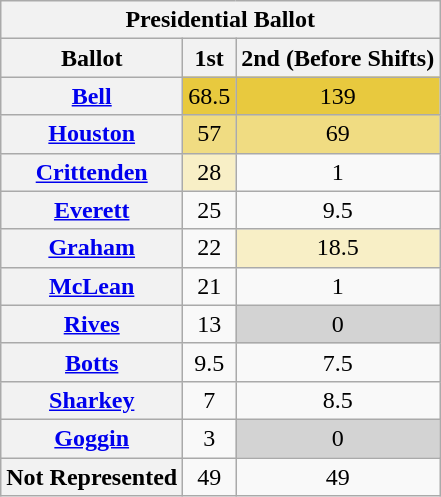<table class="wikitable sortable" style="text-align:center">
<tr>
<th colspan="3"><strong>Presidential Ballot</strong></th>
</tr>
<tr>
<th>Ballot</th>
<th>1st</th>
<th>2nd (Before Shifts)</th>
</tr>
<tr>
<th><a href='#'>Bell</a></th>
<td style="background:#e8c93e;">68.5</td>
<td style="background:#e8c93e;">139</td>
</tr>
<tr>
<th><a href='#'>Houston</a></th>
<td style="background:#f0dc82;">57</td>
<td style="background:#f0dc82;">69</td>
</tr>
<tr>
<th><a href='#'>Crittenden</a></th>
<td style="background:#f8efc6;">28</td>
<td>1</td>
</tr>
<tr>
<th><a href='#'>Everett</a></th>
<td>25</td>
<td>9.5</td>
</tr>
<tr>
<th><a href='#'>Graham</a></th>
<td>22</td>
<td style="background:#f8efc6;">18.5</td>
</tr>
<tr>
<th><a href='#'>McLean</a></th>
<td>21</td>
<td>1</td>
</tr>
<tr>
<th><a href='#'>Rives</a></th>
<td>13</td>
<td style="background:#d3d3d3">0</td>
</tr>
<tr>
<th><a href='#'>Botts</a></th>
<td>9.5</td>
<td>7.5</td>
</tr>
<tr>
<th><a href='#'>Sharkey</a></th>
<td>7</td>
<td>8.5</td>
</tr>
<tr>
<th><a href='#'>Goggin</a></th>
<td>3</td>
<td style="background:#d3d3d3">0</td>
</tr>
<tr>
<th>Not Represented</th>
<td>49</td>
<td>49</td>
</tr>
</table>
